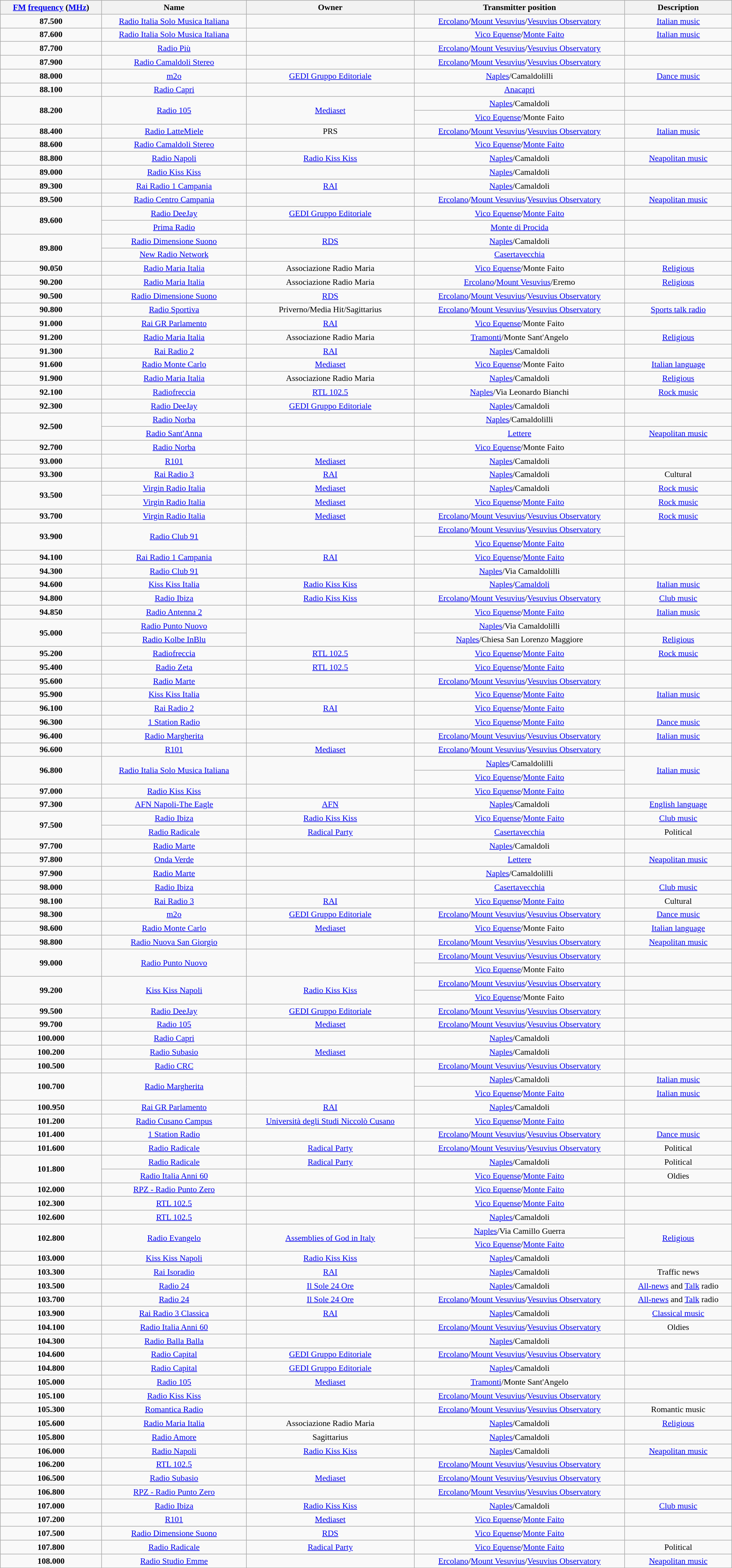<table class="wikitable sortable" width="100%" style="text-align:center; font-size: 90%">
<tr>
<th><a href='#'>FM</a> <a href='#'>frequency</a> (<a href='#'>MHz</a>)</th>
<th>Name</th>
<th>Owner</th>
<th>Transmitter position</th>
<th>Description</th>
</tr>
<tr>
<td><strong>87.500</strong></td>
<td><a href='#'>Radio Italia Solo Musica Italiana</a></td>
<td></td>
<td><a href='#'>Ercolano</a>/<a href='#'>Mount Vesuvius</a>/<a href='#'>Vesuvius Observatory</a></td>
<td><a href='#'>Italian music</a></td>
</tr>
<tr>
<td><strong>87.600</strong></td>
<td><a href='#'>Radio Italia Solo Musica Italiana</a></td>
<td></td>
<td><a href='#'>Vico Equense</a>/<a href='#'>Monte Faito</a></td>
<td><a href='#'>Italian music</a></td>
</tr>
<tr>
<td><strong>87.700</strong></td>
<td><a href='#'>Radio Più</a></td>
<td></td>
<td><a href='#'>Ercolano</a>/<a href='#'>Mount Vesuvius</a>/<a href='#'>Vesuvius Observatory</a></td>
<td></td>
</tr>
<tr>
<td><strong>87.900</strong></td>
<td><a href='#'>Radio Camaldoli Stereo</a></td>
<td></td>
<td><a href='#'>Ercolano</a>/<a href='#'>Mount Vesuvius</a>/<a href='#'>Vesuvius Observatory</a></td>
<td></td>
</tr>
<tr>
<td><strong>88.000</strong></td>
<td><a href='#'>m2o</a></td>
<td><a href='#'>GEDI Gruppo Editoriale</a></td>
<td><a href='#'>Naples</a>/Camaldolilli</td>
<td><a href='#'>Dance music</a></td>
</tr>
<tr>
<td><strong>88.100</strong></td>
<td><a href='#'>Radio Capri</a></td>
<td></td>
<td><a href='#'>Anacapri</a></td>
<td></td>
</tr>
<tr>
<td rowspan="2"><strong>88.200</strong></td>
<td rowspan="2"><a href='#'>Radio 105</a></td>
<td rowspan="2"><a href='#'>Mediaset</a></td>
<td><a href='#'>Naples</a>/Camaldoli</td>
<td></td>
</tr>
<tr>
<td><a href='#'>Vico Equense</a>/Monte Faito</td>
<td></td>
</tr>
<tr>
<td><strong>88.400</strong></td>
<td><a href='#'>Radio LatteMiele</a></td>
<td>PRS</td>
<td><a href='#'>Ercolano</a>/<a href='#'>Mount Vesuvius</a>/<a href='#'>Vesuvius Observatory</a></td>
<td><a href='#'>Italian music</a></td>
</tr>
<tr>
<td><strong>88.600</strong></td>
<td><a href='#'>Radio Camaldoli Stereo</a></td>
<td></td>
<td><a href='#'>Vico Equense</a>/<a href='#'>Monte Faito</a></td>
<td></td>
</tr>
<tr>
<td><strong>88.800</strong></td>
<td><a href='#'>Radio Napoli</a></td>
<td><a href='#'>Radio Kiss Kiss</a></td>
<td><a href='#'>Naples</a>/Camaldoli</td>
<td><a href='#'>Neapolitan music</a></td>
</tr>
<tr>
<td><strong>89.000</strong></td>
<td><a href='#'>Radio Kiss Kiss</a></td>
<td></td>
<td><a href='#'>Naples</a>/Camaldoli</td>
<td></td>
</tr>
<tr>
<td><strong>89.300</strong></td>
<td><a href='#'>Rai Radio 1 Campania</a></td>
<td><a href='#'>RAI</a></td>
<td><a href='#'>Naples</a>/Camaldoli</td>
<td></td>
</tr>
<tr>
<td><strong>89.500</strong></td>
<td><a href='#'>Radio Centro Campania</a></td>
<td></td>
<td><a href='#'>Ercolano</a>/<a href='#'>Mount Vesuvius</a>/<a href='#'>Vesuvius Observatory</a></td>
<td><a href='#'>Neapolitan music</a></td>
</tr>
<tr>
<td rowspan=2><strong>89.600</strong></td>
<td><a href='#'>Radio DeeJay</a></td>
<td><a href='#'>GEDI Gruppo Editoriale</a></td>
<td><a href='#'>Vico Equense</a>/<a href='#'>Monte Faito</a></td>
<td></td>
</tr>
<tr>
<td><a href='#'>Prima Radio</a></td>
<td></td>
<td><a href='#'>Monte di Procida</a></td>
<td></td>
</tr>
<tr>
<td rowspan=2><strong>89.800</strong></td>
<td><a href='#'>Radio Dimensione Suono</a></td>
<td><a href='#'>RDS</a></td>
<td><a href='#'>Naples</a>/Camaldoli</td>
<td></td>
</tr>
<tr>
<td><a href='#'>New Radio Network</a></td>
<td></td>
<td><a href='#'>Casertavecchia</a></td>
<td></td>
</tr>
<tr>
<td><strong>90.050</strong></td>
<td><a href='#'>Radio Maria Italia</a></td>
<td>Associazione Radio Maria</td>
<td><a href='#'>Vico Equense</a>/Monte Faito</td>
<td><a href='#'>Religious</a></td>
</tr>
<tr>
<td><strong>90.200</strong></td>
<td><a href='#'>Radio Maria Italia</a></td>
<td>Associazione Radio Maria</td>
<td><a href='#'>Ercolano</a>/<a href='#'>Mount Vesuvius</a>/Eremo</td>
<td><a href='#'>Religious</a></td>
</tr>
<tr>
<td><strong>90.500</strong></td>
<td><a href='#'>Radio Dimensione Suono</a></td>
<td><a href='#'>RDS</a></td>
<td><a href='#'>Ercolano</a>/<a href='#'>Mount Vesuvius</a>/<a href='#'>Vesuvius Observatory</a></td>
<td></td>
</tr>
<tr>
<td><strong>90.800</strong></td>
<td><a href='#'>Radio Sportiva</a></td>
<td>Priverno/Media Hit/Sagittarius</td>
<td><a href='#'>Ercolano</a>/<a href='#'>Mount Vesuvius</a>/<a href='#'>Vesuvius Observatory</a></td>
<td><a href='#'>Sports talk radio</a></td>
</tr>
<tr>
<td><strong>91.000</strong></td>
<td><a href='#'>Rai GR Parlamento</a></td>
<td><a href='#'>RAI</a></td>
<td><a href='#'>Vico Equense</a>/Monte Faito</td>
<td></td>
</tr>
<tr>
<td><strong>91.200</strong></td>
<td><a href='#'>Radio Maria Italia</a></td>
<td>Associazione Radio Maria</td>
<td><a href='#'>Tramonti</a>/Monte Sant'Angelo</td>
<td><a href='#'>Religious</a></td>
</tr>
<tr>
<td><strong>91.300</strong></td>
<td><a href='#'>Rai Radio 2</a></td>
<td><a href='#'>RAI</a></td>
<td><a href='#'>Naples</a>/Camaldoli</td>
<td></td>
</tr>
<tr>
<td><strong>91.600</strong></td>
<td><a href='#'>Radio Monte Carlo</a></td>
<td><a href='#'>Mediaset</a></td>
<td><a href='#'>Vico Equense</a>/Monte Faito</td>
<td><a href='#'>Italian language</a></td>
</tr>
<tr>
<td><strong>91.900</strong></td>
<td><a href='#'>Radio Maria Italia</a></td>
<td>Associazione Radio Maria</td>
<td><a href='#'>Naples</a>/Camaldoli</td>
<td><a href='#'>Religious</a></td>
</tr>
<tr>
<td><strong>92.100</strong></td>
<td><a href='#'>Radiofreccia</a></td>
<td><a href='#'>RTL 102.5</a></td>
<td><a href='#'>Naples</a>/Via Leonardo Bianchi</td>
<td><a href='#'>Rock music</a></td>
</tr>
<tr>
<td><strong>92.300</strong></td>
<td><a href='#'>Radio DeeJay</a></td>
<td><a href='#'>GEDI Gruppo Editoriale</a></td>
<td><a href='#'>Naples</a>/Camaldoli</td>
<td></td>
</tr>
<tr>
<td rowspan=2><strong>92.500</strong></td>
<td><a href='#'>Radio Norba</a></td>
<td></td>
<td><a href='#'>Naples</a>/Camaldolilli</td>
<td></td>
</tr>
<tr>
<td><a href='#'>Radio Sant'Anna</a></td>
<td></td>
<td><a href='#'>Lettere</a></td>
<td><a href='#'>Neapolitan music</a></td>
</tr>
<tr>
<td><strong>92.700</strong></td>
<td><a href='#'>Radio Norba</a></td>
<td></td>
<td><a href='#'>Vico Equense</a>/Monte Faito</td>
<td></td>
</tr>
<tr>
<td><strong>93.000</strong></td>
<td><a href='#'>R101</a></td>
<td><a href='#'>Mediaset</a></td>
<td><a href='#'>Naples</a>/Camaldoli</td>
<td></td>
</tr>
<tr>
<td><strong>93.300</strong></td>
<td><a href='#'>Rai Radio 3</a></td>
<td><a href='#'>RAI</a></td>
<td><a href='#'>Naples</a>/Camaldoli</td>
<td>Cultural</td>
</tr>
<tr>
<td rowspan="2"><strong>93.500</strong></td>
<td><a href='#'>Virgin Radio Italia</a></td>
<td><a href='#'>Mediaset</a></td>
<td><a href='#'>Naples</a>/Camaldoli</td>
<td><a href='#'>Rock music</a></td>
</tr>
<tr>
<td><a href='#'>Virgin Radio Italia</a></td>
<td><a href='#'>Mediaset</a></td>
<td><a href='#'>Vico Equense</a>/<a href='#'>Monte Faito</a></td>
<td><a href='#'>Rock music</a></td>
</tr>
<tr>
<td><strong>93.700</strong></td>
<td><a href='#'>Virgin Radio Italia</a></td>
<td><a href='#'>Mediaset</a></td>
<td><a href='#'>Ercolano</a>/<a href='#'>Mount Vesuvius</a>/<a href='#'>Vesuvius Observatory</a></td>
<td><a href='#'>Rock music</a></td>
</tr>
<tr>
<td rowspan="2"><strong>93.900</strong></td>
<td rowspan="2"><a href='#'>Radio Club 91</a></td>
<td rowspan="2"></td>
<td><a href='#'>Ercolano</a>/<a href='#'>Mount Vesuvius</a>/<a href='#'>Vesuvius Observatory</a></td>
<td rowspan="2"></td>
</tr>
<tr>
<td><a href='#'>Vico Equense</a>/<a href='#'>Monte Faito</a></td>
</tr>
<tr>
<td><strong>94.100</strong></td>
<td><a href='#'>Rai Radio 1 Campania</a></td>
<td><a href='#'>RAI</a></td>
<td><a href='#'>Vico Equense</a>/<a href='#'>Monte Faito</a></td>
<td></td>
</tr>
<tr>
<td><strong>94.300</strong></td>
<td><a href='#'>Radio Club 91</a></td>
<td></td>
<td><a href='#'>Naples</a>/Via Camaldolilli</td>
<td></td>
</tr>
<tr>
<td><strong>94.600</strong></td>
<td><a href='#'>Kiss Kiss Italia</a></td>
<td><a href='#'>Radio Kiss Kiss</a></td>
<td><a href='#'>Naples</a>/<a href='#'>Camaldoli</a></td>
<td><a href='#'>Italian music</a></td>
</tr>
<tr>
<td><strong>94.800</strong></td>
<td><a href='#'>Radio Ibiza</a></td>
<td><a href='#'>Radio Kiss Kiss</a></td>
<td><a href='#'>Ercolano</a>/<a href='#'>Mount Vesuvius</a>/<a href='#'>Vesuvius Observatory</a></td>
<td><a href='#'>Club music</a></td>
</tr>
<tr>
<td><strong>94.850</strong></td>
<td><a href='#'>Radio Antenna 2</a></td>
<td></td>
<td><a href='#'>Vico Equense</a>/<a href='#'>Monte Faito</a></td>
<td><a href='#'>Italian music</a></td>
</tr>
<tr>
<td rowspan="2"><strong>95.000</strong></td>
<td><a href='#'>Radio Punto Nuovo</a></td>
<td rowspan="2"></td>
<td><a href='#'>Naples</a>/Via Camaldolilli</td>
<td></td>
</tr>
<tr>
<td><a href='#'>Radio Kolbe InBlu</a></td>
<td><a href='#'>Naples</a>/Chiesa San Lorenzo Maggiore</td>
<td><a href='#'>Religious</a></td>
</tr>
<tr>
<td><strong>95.200</strong></td>
<td><a href='#'>Radiofreccia</a></td>
<td><a href='#'>RTL 102.5</a></td>
<td><a href='#'>Vico Equense</a>/<a href='#'>Monte Faito</a></td>
<td><a href='#'>Rock music</a></td>
</tr>
<tr>
<td><strong>95.400</strong></td>
<td><a href='#'>Radio Zeta</a></td>
<td><a href='#'>RTL 102.5</a></td>
<td><a href='#'>Vico Equense</a>/<a href='#'>Monte Faito</a></td>
<td></td>
</tr>
<tr>
<td><strong>95.600</strong></td>
<td><a href='#'>Radio Marte</a></td>
<td></td>
<td><a href='#'>Ercolano</a>/<a href='#'>Mount Vesuvius</a>/<a href='#'>Vesuvius Observatory</a></td>
<td></td>
</tr>
<tr>
<td><strong>95.900</strong></td>
<td><a href='#'>Kiss Kiss Italia</a></td>
<td></td>
<td><a href='#'>Vico Equense</a>/<a href='#'>Monte Faito</a></td>
<td><a href='#'>Italian music</a></td>
</tr>
<tr>
<td><strong>96.100</strong></td>
<td><a href='#'>Rai Radio 2</a></td>
<td><a href='#'>RAI</a></td>
<td><a href='#'>Vico Equense</a>/<a href='#'>Monte Faito</a></td>
<td></td>
</tr>
<tr>
<td><strong>96.300</strong></td>
<td><a href='#'>1 Station Radio</a></td>
<td></td>
<td><a href='#'>Vico Equense</a>/<a href='#'>Monte Faito</a></td>
<td><a href='#'>Dance music</a></td>
</tr>
<tr>
<td><strong>96.400</strong></td>
<td><a href='#'>Radio Margherita</a></td>
<td></td>
<td><a href='#'>Ercolano</a>/<a href='#'>Mount Vesuvius</a>/<a href='#'>Vesuvius Observatory</a></td>
<td><a href='#'>Italian music</a></td>
</tr>
<tr>
<td><strong>96.600</strong></td>
<td><a href='#'>R101</a></td>
<td><a href='#'>Mediaset</a></td>
<td><a href='#'>Ercolano</a>/<a href='#'>Mount Vesuvius</a>/<a href='#'>Vesuvius Observatory</a></td>
<td></td>
</tr>
<tr>
<td rowspan="2"><strong>96.800</strong></td>
<td rowspan="2"><a href='#'>Radio Italia Solo Musica Italiana</a></td>
<td rowspan="2"></td>
<td><a href='#'>Naples</a>/Camaldolilli</td>
<td rowspan="2"><a href='#'>Italian music</a></td>
</tr>
<tr>
<td><a href='#'>Vico Equense</a>/<a href='#'>Monte Faito</a></td>
</tr>
<tr>
<td><strong>97.000</strong></td>
<td><a href='#'>Radio Kiss Kiss</a></td>
<td></td>
<td><a href='#'>Vico Equense</a>/<a href='#'>Monte Faito</a></td>
<td></td>
</tr>
<tr>
<td><strong>97.300</strong></td>
<td><a href='#'>AFN Napoli-The Eagle</a></td>
<td><a href='#'>AFN</a></td>
<td><a href='#'>Naples</a>/Camaldoli</td>
<td><a href='#'>English language</a></td>
</tr>
<tr>
<td rowspan="2"><strong>97.500</strong></td>
<td><a href='#'>Radio Ibiza</a></td>
<td><a href='#'>Radio Kiss Kiss</a></td>
<td><a href='#'>Vico Equense</a>/<a href='#'>Monte Faito</a></td>
<td><a href='#'>Club music</a></td>
</tr>
<tr>
<td><a href='#'>Radio Radicale</a></td>
<td><a href='#'>Radical Party</a></td>
<td><a href='#'>Casertavecchia</a></td>
<td>Political</td>
</tr>
<tr>
<td><strong>97.700</strong></td>
<td><a href='#'>Radio Marte</a></td>
<td></td>
<td><a href='#'>Naples</a>/Camaldoli</td>
<td></td>
</tr>
<tr>
<td><strong>97.800</strong></td>
<td><a href='#'>Onda Verde</a></td>
<td></td>
<td><a href='#'>Lettere</a></td>
<td><a href='#'>Neapolitan music</a></td>
</tr>
<tr>
<td><strong>97.900</strong></td>
<td><a href='#'>Radio Marte</a></td>
<td></td>
<td><a href='#'>Naples</a>/Camaldolilli</td>
<td></td>
</tr>
<tr>
<td><strong>98.000</strong></td>
<td><a href='#'>Radio Ibiza</a></td>
<td></td>
<td><a href='#'>Casertavecchia</a></td>
<td><a href='#'>Club music</a></td>
</tr>
<tr>
<td><strong>98.100</strong></td>
<td><a href='#'>Rai Radio 3</a></td>
<td><a href='#'>RAI</a></td>
<td><a href='#'>Vico Equense</a>/<a href='#'>Monte Faito</a></td>
<td>Cultural</td>
</tr>
<tr>
<td><strong>98.300</strong></td>
<td><a href='#'>m2o</a></td>
<td><a href='#'>GEDI Gruppo Editoriale</a></td>
<td><a href='#'>Ercolano</a>/<a href='#'>Mount Vesuvius</a>/<a href='#'>Vesuvius Observatory</a></td>
<td><a href='#'>Dance music</a></td>
</tr>
<tr>
<td><strong>98.600</strong></td>
<td><a href='#'>Radio Monte Carlo</a></td>
<td><a href='#'>Mediaset</a></td>
<td><a href='#'>Vico Equense</a>/Monte Faito</td>
<td><a href='#'>Italian language</a></td>
</tr>
<tr>
<td><strong>98.800</strong></td>
<td><a href='#'>Radio Nuova San Giorgio</a></td>
<td></td>
<td><a href='#'>Ercolano</a>/<a href='#'>Mount Vesuvius</a>/<a href='#'>Vesuvius Observatory</a></td>
<td><a href='#'>Neapolitan music</a></td>
</tr>
<tr>
<td rowspan="2"><strong>99.000</strong></td>
<td rowspan="2"><a href='#'>Radio Punto Nuovo</a></td>
<td rowspan="2"></td>
<td><a href='#'>Ercolano</a>/<a href='#'>Mount Vesuvius</a>/<a href='#'>Vesuvius Observatory</a></td>
<td></td>
</tr>
<tr>
<td><a href='#'>Vico Equense</a>/Monte Faito</td>
<td></td>
</tr>
<tr>
<td rowspan="2"><strong>99.200</strong></td>
<td rowspan="2"><a href='#'>Kiss Kiss Napoli</a></td>
<td rowspan="2"><a href='#'>Radio Kiss Kiss</a></td>
<td><a href='#'>Ercolano</a>/<a href='#'>Mount Vesuvius</a>/<a href='#'>Vesuvius Observatory</a></td>
<td></td>
</tr>
<tr>
<td><a href='#'>Vico Equense</a>/Monte Faito</td>
<td></td>
</tr>
<tr>
<td><strong>99.500</strong></td>
<td><a href='#'>Radio DeeJay</a></td>
<td><a href='#'>GEDI Gruppo Editoriale</a></td>
<td><a href='#'>Ercolano</a>/<a href='#'>Mount Vesuvius</a>/<a href='#'>Vesuvius Observatory</a></td>
<td></td>
</tr>
<tr>
<td><strong>99.700</strong></td>
<td><a href='#'>Radio 105</a></td>
<td><a href='#'>Mediaset</a></td>
<td><a href='#'>Ercolano</a>/<a href='#'>Mount Vesuvius</a>/<a href='#'>Vesuvius Observatory</a></td>
<td></td>
</tr>
<tr>
<td><strong>100.000</strong></td>
<td><a href='#'>Radio Capri</a></td>
<td></td>
<td><a href='#'>Naples</a>/Camaldoli</td>
<td></td>
</tr>
<tr>
<td><strong>100.200</strong></td>
<td><a href='#'>Radio Subasio</a></td>
<td><a href='#'>Mediaset</a></td>
<td><a href='#'>Naples</a>/Camaldoli</td>
<td></td>
</tr>
<tr>
<td><strong>100.500</strong></td>
<td><a href='#'>Radio CRC</a></td>
<td></td>
<td><a href='#'>Ercolano</a>/<a href='#'>Mount Vesuvius</a>/<a href='#'>Vesuvius Observatory</a></td>
<td></td>
</tr>
<tr>
<td rowspan=2><strong>100.700</strong></td>
<td rowspan=2><a href='#'>Radio Margherita</a></td>
<td rowspan=2></td>
<td><a href='#'>Naples</a>/Camaldoli</td>
<td><a href='#'>Italian music</a></td>
</tr>
<tr>
<td><a href='#'>Vico Equense</a>/<a href='#'>Monte Faito</a></td>
<td><a href='#'>Italian music</a></td>
</tr>
<tr>
<td><strong>100.950</strong></td>
<td><a href='#'>Rai GR Parlamento</a></td>
<td><a href='#'>RAI</a></td>
<td><a href='#'>Naples</a>/Camaldoli</td>
<td></td>
</tr>
<tr>
<td><strong>101.200</strong></td>
<td><a href='#'>Radio Cusano Campus</a></td>
<td><a href='#'>Università degli Studi Niccolò Cusano</a></td>
<td><a href='#'>Vico Equense</a>/<a href='#'>Monte Faito</a></td>
<td></td>
</tr>
<tr>
<td><strong>101.400</strong></td>
<td><a href='#'>1 Station Radio</a></td>
<td></td>
<td><a href='#'>Ercolano</a>/<a href='#'>Mount Vesuvius</a>/<a href='#'>Vesuvius Observatory</a></td>
<td><a href='#'>Dance music</a></td>
</tr>
<tr>
<td><strong>101.600</strong></td>
<td><a href='#'>Radio Radicale</a></td>
<td><a href='#'>Radical Party</a></td>
<td><a href='#'>Ercolano</a>/<a href='#'>Mount Vesuvius</a>/<a href='#'>Vesuvius Observatory</a></td>
<td>Political</td>
</tr>
<tr>
<td rowspan="2"><strong>101.800</strong></td>
<td><a href='#'>Radio Radicale</a></td>
<td><a href='#'>Radical Party</a></td>
<td><a href='#'>Naples</a>/Camaldoli</td>
<td>Political</td>
</tr>
<tr>
<td><a href='#'>Radio Italia Anni 60</a></td>
<td></td>
<td><a href='#'>Vico Equense</a>/<a href='#'>Monte Faito</a></td>
<td>Oldies</td>
</tr>
<tr>
<td><strong>102.000</strong></td>
<td><a href='#'>RPZ - Radio Punto Zero</a></td>
<td></td>
<td><a href='#'>Vico Equense</a>/<a href='#'>Monte Faito</a></td>
<td></td>
</tr>
<tr>
<td><strong>102.300</strong></td>
<td><a href='#'>RTL 102.5</a></td>
<td></td>
<td><a href='#'>Vico Equense</a>/<a href='#'>Monte Faito</a></td>
<td></td>
</tr>
<tr>
<td><strong>102.600</strong></td>
<td><a href='#'>RTL 102.5</a></td>
<td></td>
<td><a href='#'>Naples</a>/Camaldoli</td>
<td></td>
</tr>
<tr>
<td rowspan="2"><strong>102.800</strong></td>
<td rowspan="2"><a href='#'>Radio Evangelo</a></td>
<td rowspan="2"><a href='#'>Assemblies of God in Italy</a></td>
<td><a href='#'>Naples</a>/Via Camillo Guerra</td>
<td rowspan="2"><a href='#'>Religious</a></td>
</tr>
<tr>
<td><a href='#'>Vico Equense</a>/<a href='#'>Monte Faito</a></td>
</tr>
<tr>
<td><strong>103.000</strong></td>
<td><a href='#'>Kiss Kiss Napoli</a></td>
<td><a href='#'>Radio Kiss Kiss</a></td>
<td><a href='#'>Naples</a>/Camaldoli</td>
<td></td>
</tr>
<tr>
<td><strong>103.300</strong></td>
<td><a href='#'>Rai Isoradio</a></td>
<td><a href='#'>RAI</a></td>
<td><a href='#'>Naples</a>/Camaldoli</td>
<td>Traffic news</td>
</tr>
<tr>
<td><strong>103.500</strong></td>
<td><a href='#'>Radio 24</a></td>
<td><a href='#'>Il Sole 24 Ore</a></td>
<td><a href='#'>Naples</a>/Camaldoli</td>
<td><a href='#'>All-news</a> and <a href='#'>Talk</a> radio</td>
</tr>
<tr>
<td><strong>103.700</strong></td>
<td><a href='#'>Radio 24</a></td>
<td><a href='#'>Il Sole 24 Ore</a></td>
<td><a href='#'>Ercolano</a>/<a href='#'>Mount Vesuvius</a>/<a href='#'>Vesuvius Observatory</a></td>
<td><a href='#'>All-news</a> and <a href='#'>Talk</a> radio</td>
</tr>
<tr>
<td><strong>103.900</strong></td>
<td><a href='#'>Rai Radio 3 Classica</a></td>
<td><a href='#'>RAI</a></td>
<td><a href='#'>Naples</a>/Camaldoli</td>
<td><a href='#'>Classical music</a></td>
</tr>
<tr>
<td><strong>104.100</strong></td>
<td><a href='#'>Radio Italia Anni 60</a></td>
<td></td>
<td><a href='#'>Ercolano</a>/<a href='#'>Mount Vesuvius</a>/<a href='#'>Vesuvius Observatory</a></td>
<td>Oldies</td>
</tr>
<tr>
<td><strong>104.300</strong></td>
<td><a href='#'>Radio Balla Balla</a></td>
<td></td>
<td><a href='#'>Naples</a>/Camaldoli</td>
<td></td>
</tr>
<tr>
<td><strong>104.600</strong></td>
<td><a href='#'>Radio Capital</a></td>
<td><a href='#'>GEDI Gruppo Editoriale</a></td>
<td><a href='#'>Ercolano</a>/<a href='#'>Mount Vesuvius</a>/<a href='#'>Vesuvius Observatory</a></td>
<td></td>
</tr>
<tr>
<td><strong>104.800</strong></td>
<td><a href='#'>Radio Capital</a></td>
<td><a href='#'>GEDI Gruppo Editoriale</a></td>
<td><a href='#'>Naples</a>/Camaldoli</td>
<td></td>
</tr>
<tr>
<td><strong>105.000</strong></td>
<td><a href='#'>Radio 105</a></td>
<td><a href='#'>Mediaset</a></td>
<td><a href='#'>Tramonti</a>/Monte Sant'Angelo</td>
<td></td>
</tr>
<tr>
<td><strong>105.100</strong></td>
<td><a href='#'>Radio Kiss Kiss</a></td>
<td></td>
<td><a href='#'>Ercolano</a>/<a href='#'>Mount Vesuvius</a>/<a href='#'>Vesuvius Observatory</a></td>
<td></td>
</tr>
<tr>
<td><strong>105.300</strong></td>
<td><a href='#'>Romantica Radio</a></td>
<td></td>
<td><a href='#'>Ercolano</a>/<a href='#'>Mount Vesuvius</a>/<a href='#'>Vesuvius Observatory</a></td>
<td>Romantic music</td>
</tr>
<tr>
<td><strong>105.600</strong></td>
<td><a href='#'>Radio Maria Italia</a></td>
<td>Associazione Radio Maria</td>
<td><a href='#'>Naples</a>/Camaldoli</td>
<td><a href='#'>Religious</a></td>
</tr>
<tr>
<td><strong>105.800</strong></td>
<td><a href='#'>Radio Amore</a></td>
<td>Sagittarius</td>
<td><a href='#'>Naples</a>/Camaldoli</td>
<td></td>
</tr>
<tr>
<td><strong>106.000</strong></td>
<td><a href='#'>Radio Napoli</a></td>
<td><a href='#'>Radio Kiss Kiss</a></td>
<td><a href='#'>Naples</a>/Camaldoli</td>
<td><a href='#'>Neapolitan music</a></td>
</tr>
<tr>
<td><strong>106.200</strong></td>
<td><a href='#'>RTL 102.5</a></td>
<td></td>
<td><a href='#'>Ercolano</a>/<a href='#'>Mount Vesuvius</a>/<a href='#'>Vesuvius Observatory</a></td>
<td></td>
</tr>
<tr>
<td><strong>106.500</strong></td>
<td><a href='#'>Radio Subasio</a></td>
<td><a href='#'>Mediaset</a></td>
<td><a href='#'>Ercolano</a>/<a href='#'>Mount Vesuvius</a>/<a href='#'>Vesuvius Observatory</a></td>
<td></td>
</tr>
<tr>
<td><strong>106.800</strong></td>
<td><a href='#'>RPZ - Radio Punto Zero</a></td>
<td></td>
<td><a href='#'>Ercolano</a>/<a href='#'>Mount Vesuvius</a>/<a href='#'>Vesuvius Observatory</a></td>
<td></td>
</tr>
<tr>
<td><strong>107.000</strong></td>
<td><a href='#'>Radio Ibiza</a></td>
<td><a href='#'>Radio Kiss Kiss</a></td>
<td><a href='#'>Naples</a>/Camaldoli</td>
<td><a href='#'>Club music</a></td>
</tr>
<tr>
<td><strong>107.200</strong></td>
<td><a href='#'>R101</a></td>
<td><a href='#'>Mediaset</a></td>
<td><a href='#'>Vico Equense</a>/<a href='#'>Monte Faito</a></td>
<td></td>
</tr>
<tr>
<td><strong>107.500</strong></td>
<td><a href='#'>Radio Dimensione Suono</a></td>
<td><a href='#'>RDS</a></td>
<td><a href='#'>Vico Equense</a>/<a href='#'>Monte Faito</a></td>
<td></td>
</tr>
<tr>
<td><strong>107.800</strong></td>
<td><a href='#'>Radio Radicale</a></td>
<td><a href='#'>Radical Party</a></td>
<td><a href='#'>Vico Equense</a>/<a href='#'>Monte Faito</a></td>
<td>Political</td>
</tr>
<tr>
<td><strong>108.000</strong></td>
<td><a href='#'>Radio Studio Emme</a></td>
<td></td>
<td><a href='#'>Ercolano</a>/<a href='#'>Mount Vesuvius</a>/<a href='#'>Vesuvius Observatory</a></td>
<td><a href='#'>Neapolitan music</a></td>
</tr>
</table>
